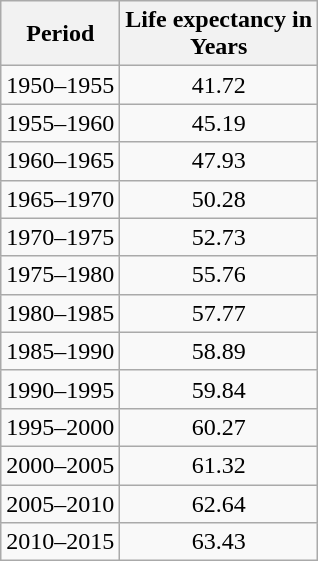<table class="wikitable" style="text-align: center;">
<tr>
<th>Period</th>
<th>Life expectancy in <br> Years</th>
</tr>
<tr>
<td>1950–1955</td>
<td>41.72</td>
</tr>
<tr>
<td>1955–1960</td>
<td> 45.19</td>
</tr>
<tr>
<td>1960–1965</td>
<td> 47.93</td>
</tr>
<tr>
<td>1965–1970</td>
<td> 50.28</td>
</tr>
<tr>
<td>1970–1975</td>
<td> 52.73</td>
</tr>
<tr>
<td>1975–1980</td>
<td> 55.76</td>
</tr>
<tr>
<td>1980–1985</td>
<td> 57.77</td>
</tr>
<tr>
<td>1985–1990</td>
<td> 58.89</td>
</tr>
<tr>
<td>1990–1995</td>
<td> 59.84</td>
</tr>
<tr>
<td>1995–2000</td>
<td> 60.27</td>
</tr>
<tr>
<td>2000–2005</td>
<td> 61.32</td>
</tr>
<tr>
<td>2005–2010</td>
<td> 62.64</td>
</tr>
<tr>
<td>2010–2015</td>
<td> 63.43</td>
</tr>
</table>
